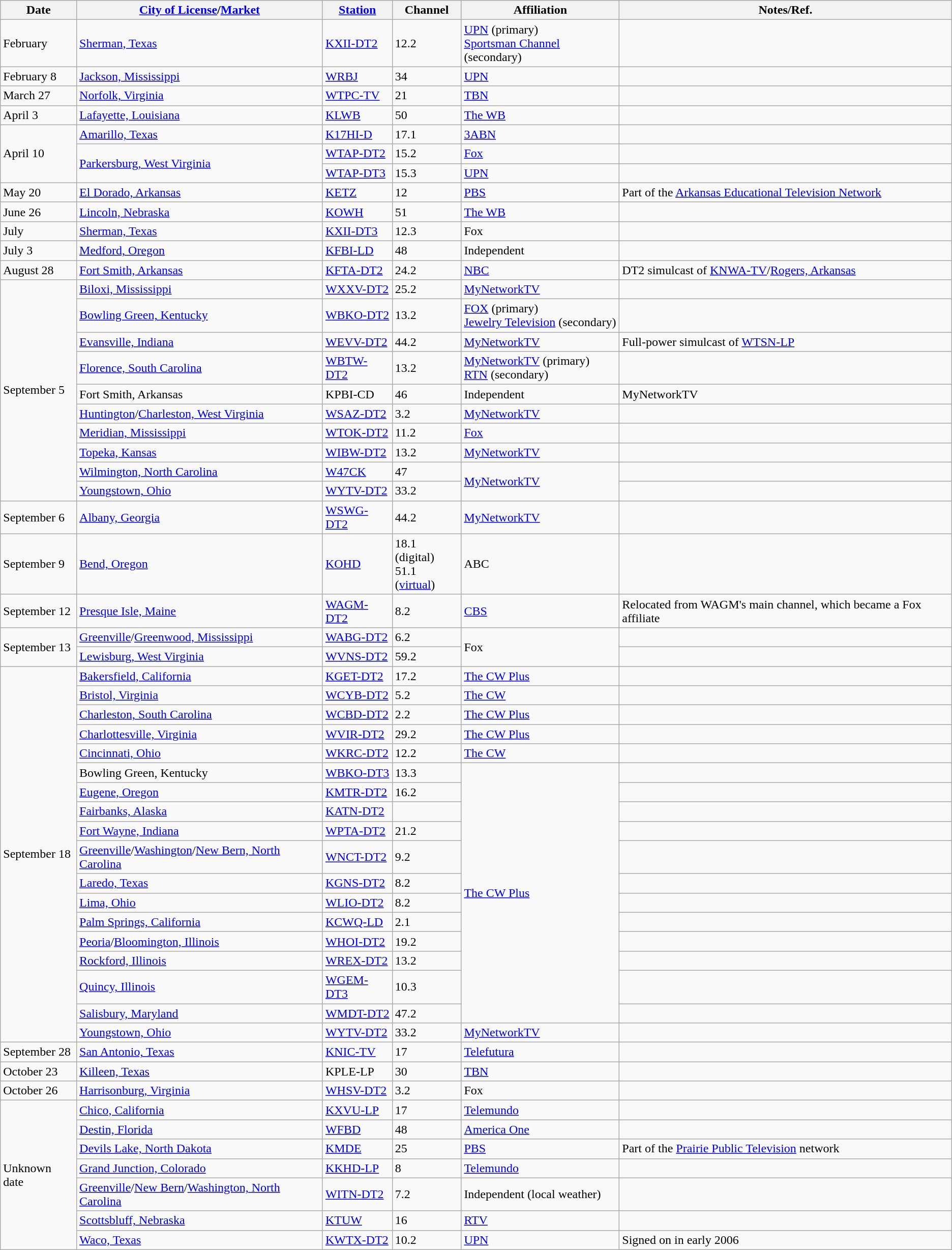<table class="wikitable sortable">
<tr>
<th>Date</th>
<th><a href='#'>City of License</a>/<a href='#'>Market</a></th>
<th><a href='#'>Station</a></th>
<th>Channel</th>
<th>Affiliation</th>
<th>Notes/Ref.</th>
</tr>
<tr>
<td>February</td>
<td><a href='#'>Sherman, Texas</a> <br> </td>
<td><a href='#'>KXII-DT2</a></td>
<td>12.2</td>
<td><a href='#'>UPN</a> (primary) <br> <a href='#'>Sportsman Channel</a> (secondary)</td>
<td></td>
</tr>
<tr>
<td>February 8</td>
<td><a href='#'>Jackson, Mississippi</a></td>
<td><a href='#'>WRBJ</a></td>
<td>34</td>
<td><a href='#'>UPN</a></td>
<td></td>
</tr>
<tr>
<td>March 27</td>
<td><a href='#'>Norfolk, Virginia</a></td>
<td><a href='#'>WTPC-TV</a></td>
<td>21</td>
<td><a href='#'>TBN</a></td>
<td></td>
</tr>
<tr>
<td>April 3</td>
<td><a href='#'>Lafayette, Louisiana</a></td>
<td><a href='#'>KLWB</a></td>
<td>50</td>
<td><a href='#'>The WB</a></td>
<td></td>
</tr>
<tr>
<td rowspan=3>April 10</td>
<td><a href='#'>Amarillo, Texas</a></td>
<td><a href='#'>K17HI-D</a></td>
<td>17.1</td>
<td><a href='#'>3ABN</a></td>
<td></td>
</tr>
<tr>
<td rowspan=2><a href='#'>Parkersburg, West Virginia</a> <br> </td>
<td><a href='#'>WTAP-DT2</a></td>
<td>15.2</td>
<td><a href='#'>Fox</a></td>
<td></td>
</tr>
<tr>
<td><a href='#'>WTAP-DT3</a></td>
<td>15.3</td>
<td><a href='#'>UPN</a></td>
<td></td>
</tr>
<tr>
<td>May 20</td>
<td><a href='#'>El Dorado, Arkansas</a></td>
<td><a href='#'>KETZ</a></td>
<td>12</td>
<td><a href='#'>PBS</a></td>
<td>Part of the <a href='#'>Arkansas Educational Television Network</a></td>
</tr>
<tr>
<td>June 26</td>
<td><a href='#'>Lincoln, Nebraska</a></td>
<td><a href='#'>KOWH</a> <br></td>
<td>51</td>
<td><a href='#'>The WB</a></td>
<td></td>
</tr>
<tr>
<td>July</td>
<td><a href='#'>Sherman, Texas</a> <br> </td>
<td><a href='#'>KXII-DT3</a></td>
<td>12.3</td>
<td>Fox</td>
<td></td>
</tr>
<tr>
<td>July 3</td>
<td><a href='#'>Medford, Oregon</a></td>
<td><a href='#'>KFBI-LD</a></td>
<td>48</td>
<td>Independent</td>
<td></td>
</tr>
<tr>
<td>August 28</td>
<td><a href='#'>Fort Smith, Arkansas</a></td>
<td><a href='#'>KFTA-DT2</a></td>
<td>24.2</td>
<td><a href='#'>NBC</a></td>
<td>DT2 simulcast of <a href='#'>KNWA-TV</a>/<a href='#'>Rogers, Arkansas</a></td>
</tr>
<tr>
<td rowspan=10>September 5</td>
<td><a href='#'>Biloxi, Mississippi</a></td>
<td><a href='#'>WXXV-DT2</a></td>
<td>25.2</td>
<td><a href='#'>MyNetworkTV</a></td>
<td></td>
</tr>
<tr>
<td><a href='#'>Bowling Green, Kentucky</a></td>
<td><a href='#'>WBKO-DT2</a></td>
<td>13.2</td>
<td><a href='#'>FOX</a> (primary) <br> <a href='#'>Jewelry Television</a> (secondary)</td>
<td></td>
</tr>
<tr>
<td><a href='#'>Evansville, Indiana</a></td>
<td><a href='#'>WEVV-DT2</a></td>
<td>44.2</td>
<td><a href='#'>MyNetworkTV</a></td>
<td>Full-power simulcast of <a href='#'>WTSN-LP</a></td>
</tr>
<tr>
<td><a href='#'>Florence, South Carolina</a></td>
<td><a href='#'>WBTW-DT2</a></td>
<td>13.2</td>
<td><a href='#'>MyNetworkTV</a> (primary) <br> <a href='#'>RTN</a> (secondary)</td>
<td></td>
</tr>
<tr>
<td>Fort Smith, Arkansas</td>
<td>KPBI-CD</td>
<td>46</td>
<td>Independent</td>
<td>MyNetworkTV</td>
</tr>
<tr>
<td><a href='#'>Huntington</a>/<a href='#'>Charleston, West Virginia</a></td>
<td><a href='#'>WSAZ-DT2</a></td>
<td>3.2</td>
<td><a href='#'>MyNetworkTV</a></td>
<td></td>
</tr>
<tr>
<td><a href='#'>Meridian, Mississippi</a></td>
<td><a href='#'>WTOK-DT2</a></td>
<td>11.2</td>
<td><a href='#'>Fox</a></td>
<td></td>
</tr>
<tr>
<td><a href='#'>Topeka, Kansas</a></td>
<td><a href='#'>WIBW-DT2</a></td>
<td>13.2</td>
<td><a href='#'>MyNetworkTV</a></td>
<td></td>
</tr>
<tr>
<td><a href='#'>Wilmington, North Carolina</a></td>
<td><a href='#'>W47CK</a></td>
<td>47</td>
<td rowspan=2><a href='#'>MyNetworkTV</a></td>
<td></td>
</tr>
<tr>
<td><a href='#'>Youngstown, Ohio</a></td>
<td><a href='#'>WYTV-DT2</a></td>
<td>33.2</td>
<td></td>
</tr>
<tr>
<td>September 6</td>
<td><a href='#'>Albany, Georgia</a></td>
<td><a href='#'>WSWG-DT2</a></td>
<td>44.2</td>
<td><a href='#'>MyNetworkTV</a></td>
<td></td>
</tr>
<tr>
<td>September 9</td>
<td><a href='#'>Bend, Oregon</a></td>
<td><a href='#'>KOHD</a></td>
<td>18.1 (digital) <br> 51.1 (<a href='#'>virtual</a>)</td>
<td>ABC</td>
<td></td>
</tr>
<tr>
<td>September 12</td>
<td><a href='#'>Presque Isle, Maine</a></td>
<td><a href='#'>WAGM-DT2</a></td>
<td>8.2</td>
<td><a href='#'>CBS</a></td>
<td>Relocated from WAGM's main channel, which became a Fox affiliate</td>
</tr>
<tr>
<td rowspan=2>September 13</td>
<td><a href='#'>Greenville</a>/<a href='#'>Greenwood, Mississippi</a></td>
<td><a href='#'>WABG-DT2</a></td>
<td>6.2</td>
<td rowspan=2>Fox</td>
<td></td>
</tr>
<tr>
<td><a href='#'>Lewisburg, West Virginia</a> <br> </td>
<td><a href='#'>WVNS-DT2</a></td>
<td>59.2</td>
<td></td>
</tr>
<tr>
<td rowspan=18>September 18</td>
<td><a href='#'>Bakersfield, California</a></td>
<td><a href='#'>KGET-DT2</a></td>
<td>17.2</td>
<td><a href='#'>The CW Plus</a></td>
<td></td>
</tr>
<tr>
<td><a href='#'>Bristol, Virginia</a> <br> </td>
<td><a href='#'>WCYB-DT2</a></td>
<td>5.2</td>
<td><a href='#'>The CW</a></td>
<td></td>
</tr>
<tr>
<td><a href='#'>Charleston, South Carolina</a></td>
<td><a href='#'>WCBD-DT2</a></td>
<td>2.2</td>
<td><a href='#'>The CW Plus</a></td>
<td></td>
</tr>
<tr>
<td><a href='#'>Charlottesville, Virginia</a></td>
<td><a href='#'>WVIR-DT2</a></td>
<td>29.2</td>
<td><a href='#'>The CW Plus</a></td>
<td></td>
</tr>
<tr>
<td><a href='#'>Cincinnati, Ohio</a></td>
<td><a href='#'>WKRC-DT2</a></td>
<td>12.2</td>
<td><a href='#'>The CW</a></td>
<td></td>
</tr>
<tr>
<td>Bowling Green, Kentucky</td>
<td><a href='#'>WBKO-DT3</a></td>
<td>13.3</td>
<td rowspan=12><a href='#'>The CW Plus</a></td>
<td></td>
</tr>
<tr>
<td><a href='#'>Eugene, Oregon</a></td>
<td><a href='#'>KMTR-DT2</a></td>
<td>16.2</td>
<td></td>
</tr>
<tr>
<td><a href='#'>Fairbanks, Alaska</a></td>
<td><a href='#'>KATN-DT2</a></td>
<td></td>
<td></td>
</tr>
<tr>
<td><a href='#'>Fort Wayne, Indiana</a></td>
<td><a href='#'>WPTA-DT2</a></td>
<td>21.2</td>
<td></td>
</tr>
<tr>
<td><a href='#'>Greenville</a>/<a href='#'>Washington</a>/<a href='#'>New Bern, North Carolina</a></td>
<td><a href='#'>WNCT-DT2</a></td>
<td>9.2</td>
<td></td>
</tr>
<tr>
<td><a href='#'>Laredo, Texas</a></td>
<td><a href='#'>KGNS-DT2</a></td>
<td>8.2</td>
<td></td>
</tr>
<tr>
<td><a href='#'>Lima, Ohio</a></td>
<td><a href='#'>WLIO-DT2</a></td>
<td>8.2</td>
<td></td>
</tr>
<tr>
<td><a href='#'>Palm Springs, California</a></td>
<td><a href='#'>KCWQ-LD</a></td>
<td>2.1</td>
<td></td>
</tr>
<tr>
<td><a href='#'>Peoria</a>/<a href='#'>Bloomington, Illinois</a></td>
<td><a href='#'>WHOI-DT2</a></td>
<td>19.2</td>
<td></td>
</tr>
<tr>
<td><a href='#'>Rockford, Illinois</a></td>
<td><a href='#'>WREX-DT2</a></td>
<td>13.2</td>
<td></td>
</tr>
<tr>
<td><a href='#'>Quincy, Illinois</a> <br> </td>
<td><a href='#'>WGEM-DT3</a></td>
<td>10.3</td>
<td></td>
</tr>
<tr>
<td><a href='#'>Salisbury, Maryland</a></td>
<td><a href='#'>WMDT-DT2</a></td>
<td>47.2</td>
<td></td>
</tr>
<tr>
<td><a href='#'>Youngstown, Ohio</a></td>
<td><a href='#'>WYTV-DT2</a></td>
<td>33.2</td>
<td><a href='#'>MyNetworkTV</a></td>
<td></td>
</tr>
<tr>
<td>September 28</td>
<td><a href='#'>San Antonio, Texas</a></td>
<td><a href='#'>KNIC-TV</a></td>
<td>17</td>
<td><a href='#'>Telefutura</a></td>
<td></td>
</tr>
<tr>
<td>October 23</td>
<td><a href='#'>Killeen, Texas</a></td>
<td>KPLE-LP</td>
<td>30</td>
<td><a href='#'>TBN</a></td>
<td></td>
</tr>
<tr>
<td>October 26</td>
<td><a href='#'>Harrisonburg, Virginia</a></td>
<td><a href='#'>WHSV-DT2</a></td>
<td>3.2</td>
<td>Fox</td>
<td></td>
</tr>
<tr>
<td rowspan=7>Unknown date</td>
<td><a href='#'>Chico, California</a></td>
<td><a href='#'>KXVU-LP</a></td>
<td>17</td>
<td><a href='#'>Telemundo</a></td>
<td></td>
</tr>
<tr>
<td><a href='#'>Destin, Florida</a></td>
<td><a href='#'>WFBD</a></td>
<td>48</td>
<td><a href='#'>America One</a></td>
<td></td>
</tr>
<tr>
<td><a href='#'>Devils Lake, North Dakota</a></td>
<td><a href='#'>KMDE</a></td>
<td>25</td>
<td><a href='#'>PBS</a></td>
<td>Part of the <a href='#'>Prairie Public Television</a> network</td>
</tr>
<tr>
<td><a href='#'>Grand Junction, Colorado</a></td>
<td><a href='#'>KKHD-LP</a></td>
<td>8</td>
<td><a href='#'>Telemundo</a></td>
<td></td>
</tr>
<tr>
<td><a href='#'>Greenville</a>/<a href='#'>New Bern</a>/<a href='#'>Washington, North Carolina</a></td>
<td><a href='#'>WITN-DT2</a></td>
<td>7.2</td>
<td>Independent (local weather)</td>
<td></td>
</tr>
<tr>
<td><a href='#'>Scottsbluff, Nebraska</a></td>
<td><a href='#'>KTUW</a></td>
<td>16</td>
<td><a href='#'>RTV</a></td>
<td></td>
</tr>
<tr>
<td><a href='#'>Waco, Texas</a></td>
<td><a href='#'>KWTX-DT2</a></td>
<td>10.2</td>
<td><a href='#'>UPN</a></td>
<td>Signed on in early 2006</td>
</tr>
</table>
